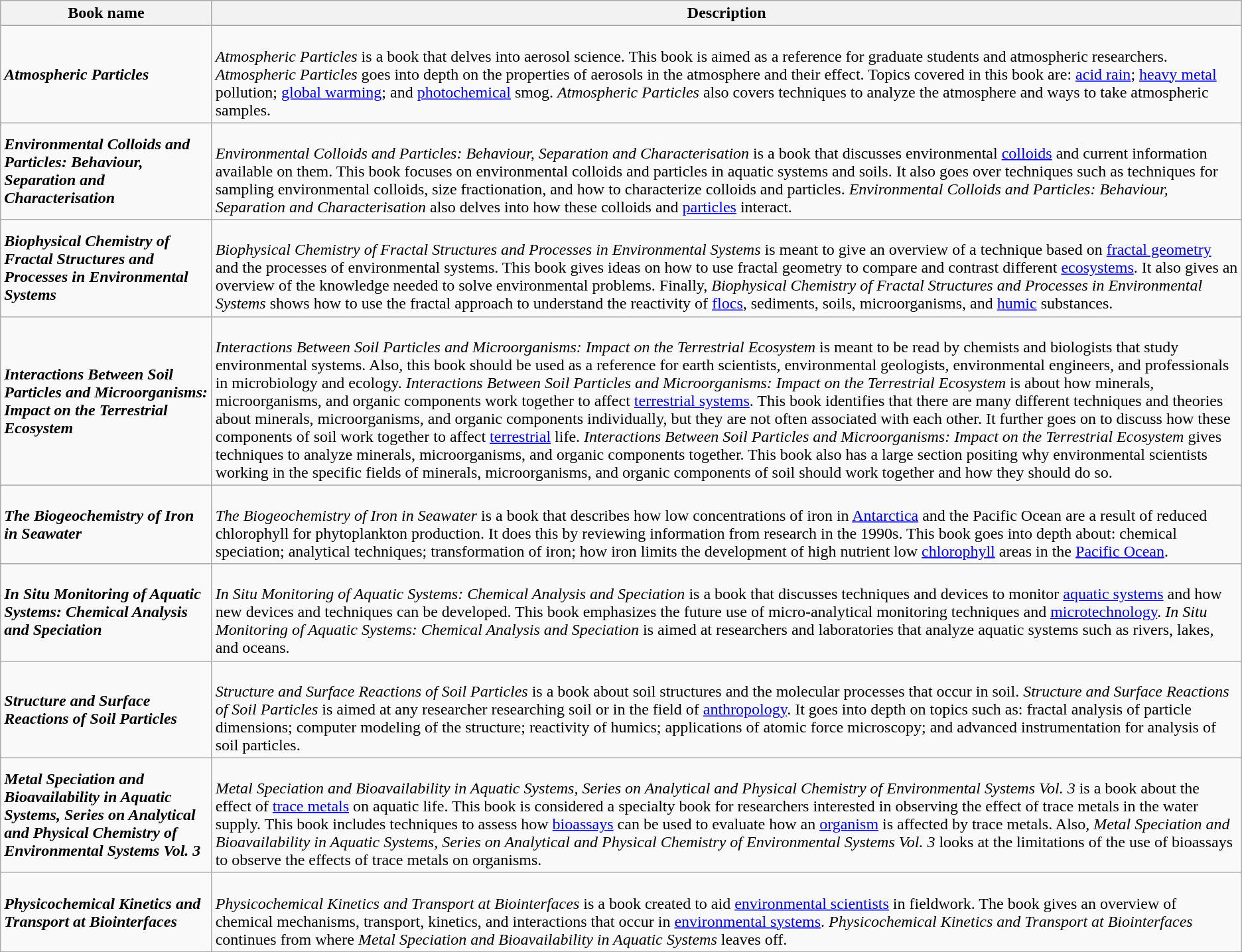<table class="wikitable">
<tr>
<th>Book name</th>
<th>Description</th>
</tr>
<tr>
<td><strong><em>Atmospheric Particles</em></strong></td>
<td><br><em>Atmospheric Particles</em> is a book that delves into aerosol science. This book is aimed as a reference for graduate students and atmospheric researchers. <em>Atmospheric Particles</em> goes into depth on the properties of aerosols in the atmosphere and their effect. Topics covered in this book are: <a href='#'>acid rain</a>; <a href='#'>heavy metal</a> pollution; <a href='#'>global warming</a>; and <a href='#'>photochemical</a> smog. <em>Atmospheric Particles</em> also covers techniques to analyze the atmosphere and ways to take atmospheric samples.</td>
</tr>
<tr>
<td><strong><em>Environmental Colloids and Particles: Behaviour, Separation and Characterisation</em></strong></td>
<td><br><em>Environmental Colloids and Particles: Behaviour, Separation and Characterisation</em> is a book that discusses environmental <a href='#'>colloids</a> and current information available on them. This book focuses on environmental colloids and particles in aquatic systems and soils. It also goes over techniques such as techniques for sampling environmental colloids, size fractionation, and how to characterize colloids and particles. <em>Environmental Colloids and Particles: Behaviour, Separation and Characterisation</em> also delves into how these colloids and <a href='#'>particles</a> interact.</td>
</tr>
<tr>
<td><strong><em>Biophysical Chemistry of Fractal Structures and Processes in Environmental Systems</em></strong></td>
<td><br><em>Biophysical Chemistry of Fractal Structures and Processes in Environmental Systems</em> is meant to give an overview of a technique based on <a href='#'>fractal geometry</a> and the processes of environmental systems. This book gives ideas on how to use fractal geometry to compare and contrast different <a href='#'>ecosystems</a>. It also gives an overview of the knowledge needed to solve environmental problems. Finally, <em>Biophysical Chemistry of Fractal Structures and Processes in Environmental Systems</em> shows how to use the fractal approach to understand the reactivity of <a href='#'>flocs</a>, sediments, soils, microorganisms, and <a href='#'>humic</a> substances.</td>
</tr>
<tr>
<td><strong><em>Interactions Between Soil Particles and Microorganisms: Impact on the Terrestrial Ecosystem</em></strong></td>
<td><br><em>Interactions Between Soil Particles and Microorganisms: Impact on the Terrestrial Ecosystem</em> is meant to be read by chemists and biologists that study environmental systems. Also, this book should be used as a reference for earth scientists, environmental geologists, environmental engineers, and professionals in microbiology and ecology. <em>Interactions Between Soil Particles and Microorganisms: Impact on the Terrestrial Ecosystem</em> is about how minerals, microorganisms, and organic components work together to affect <a href='#'>terrestrial systems</a>. This book identifies that there are many different techniques and theories about minerals, microorganisms, and organic components individually, but they are not often associated with each other. It further goes on to discuss how these components of soil work together to affect <a href='#'>terrestrial</a> life. <em>Interactions Between Soil Particles and Microorganisms: Impact on the Terrestrial Ecosystem</em> gives techniques to analyze minerals, microorganisms, and organic components together. This book also has a large section positing why environmental scientists working in the specific fields of minerals, microorganisms, and organic components of soil should work together and how they should do so.</td>
</tr>
<tr>
<td><strong><em>The Biogeochemistry of Iron in Seawater</em></strong></td>
<td><br><em>The Biogeochemistry of Iron in Seawater</em> is a book that describes how low concentrations of iron in <a href='#'>Antarctica</a> and the Pacific Ocean are a result of reduced chlorophyll for phytoplankton production. It does this by reviewing information from research in the 1990s. This book goes into depth about: chemical speciation; analytical techniques; transformation of iron; how iron limits the development of high nutrient low <a href='#'>chlorophyll</a> areas in the <a href='#'>Pacific Ocean</a>.</td>
</tr>
<tr>
<td><strong><em>In Situ Monitoring of Aquatic Systems: Chemical Analysis and Speciation</em></strong></td>
<td><br><em>In Situ Monitoring of Aquatic Systems: Chemical Analysis and Speciation</em> is a book that discusses techniques and devices to monitor <a href='#'>aquatic systems</a> and how new devices and techniques can be developed. This book emphasizes the future use of micro-analytical monitoring techniques and <a href='#'>microtechnology</a>. <em>In Situ Monitoring of Aquatic Systems: Chemical Analysis and Speciation</em> is aimed at researchers and laboratories that analyze aquatic systems such as rivers, lakes, and oceans.</td>
</tr>
<tr>
<td><strong><em>Structure and Surface Reactions of Soil Particles</em></strong></td>
<td><br><em>Structure and Surface Reactions of Soil Particles</em> is a book about soil structures and the molecular processes that occur in soil. <em>Structure and Surface Reactions of Soil Particles</em> is aimed at any researcher researching soil or in the field of <a href='#'>anthropology</a>. It goes into depth on topics such as: fractal analysis of particle dimensions; computer modeling of the structure; reactivity of humics; applications of atomic force microscopy; and advanced instrumentation for analysis of soil particles.</td>
</tr>
<tr>
<td><strong><em>Metal Speciation and Bioavailability in Aquatic Systems, Series on Analytical and Physical Chemistry of Environmental Systems Vol. 3</em></strong></td>
<td><br><em>Metal Speciation and Bioavailability in Aquatic Systems, Series on Analytical and Physical Chemistry of Environmental Systems Vol. 3</em> is a book about the effect of <a href='#'>trace metals</a> on aquatic life. This book is considered a specialty book for researchers interested in observing the effect of trace metals in the water supply. This book includes techniques to assess how <a href='#'>bioassays</a> can be used to evaluate how an <a href='#'>organism</a> is affected by trace metals. Also, <em>Metal Speciation and Bioavailability in Aquatic Systems, Series on Analytical and Physical Chemistry of Environmental Systems Vol. 3</em> looks at the limitations of the use of bioassays to observe the effects of trace metals on organisms.</td>
</tr>
<tr>
<td><strong><em>Physicochemical Kinetics and Transport at Biointerfaces</em></strong></td>
<td><br><em>Physicochemical Kinetics and Transport at Biointerfaces</em> is a book created to aid <a href='#'>environmental scientists</a> in fieldwork. The book gives an overview of chemical mechanisms, transport, kinetics, and interactions that occur in <a href='#'>environmental systems</a>. <em>Physicochemical Kinetics and Transport at Biointerfaces</em> continues from where <em>Metal Speciation and Bioavailability in Aquatic Systems</em> leaves off.</td>
</tr>
</table>
